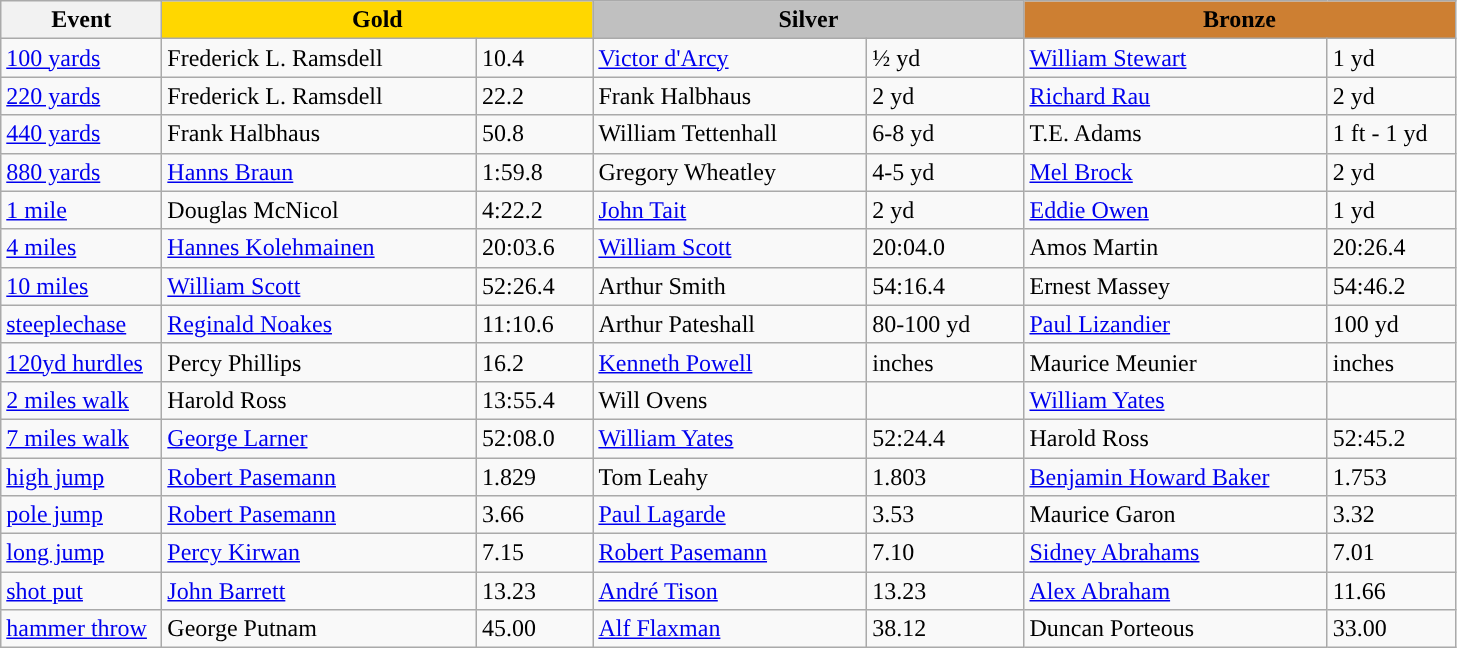<table class="wikitable" style="text-align:left">
<tr>
<th width=100>Event</th>
<th colspan="2" width="280" style="background:gold;">Gold</th>
<th colspan="2" width="280" style="background:silver;">Silver</th>
<th colspan="2" width="280" style="background:#CD7F32;">Bronze</th>
</tr>
<tr>
<td><a href='#'>100 yards</a></td>
<td> Frederick L. Ramsdell</td>
<td>10.4</td>
<td><a href='#'>Victor d'Arcy</a></td>
<td>½ yd</td>
<td> <a href='#'>William Stewart</a></td>
<td>1 yd</td>
</tr>
<tr>
<td><a href='#'>220 yards</a></td>
<td> Frederick L. Ramsdell</td>
<td>22.2</td>
<td> Frank Halbhaus</td>
<td>2 yd</td>
<td> <a href='#'>Richard Rau</a></td>
<td>2 yd</td>
</tr>
<tr>
<td><a href='#'>440 yards</a></td>
<td> Frank Halbhaus</td>
<td>50.8</td>
<td>William Tettenhall</td>
<td>6-8 yd</td>
<td>T.E. Adams</td>
<td>1 ft - 1 yd</td>
</tr>
<tr>
<td><a href='#'>880 yards</a></td>
<td> <a href='#'>Hanns Braun</a></td>
<td>1:59.8</td>
<td> Gregory Wheatley</td>
<td>4-5 yd</td>
<td> <a href='#'>Mel Brock</a></td>
<td>2 yd</td>
</tr>
<tr>
<td><a href='#'>1 mile</a></td>
<td> Douglas McNicol</td>
<td>4:22.2</td>
<td> <a href='#'>John Tait</a></td>
<td>2 yd</td>
<td><a href='#'>Eddie Owen</a></td>
<td>1 yd</td>
</tr>
<tr>
<td><a href='#'>4 miles</a></td>
<td> <a href='#'>Hannes Kolehmainen</a></td>
<td>20:03.6</td>
<td><a href='#'>William Scott</a></td>
<td>20:04.0</td>
<td>Amos Martin</td>
<td>20:26.4</td>
</tr>
<tr>
<td><a href='#'>10 miles</a></td>
<td><a href='#'>William Scott</a></td>
<td>52:26.4</td>
<td>Arthur Smith</td>
<td>54:16.4</td>
<td>Ernest Massey</td>
<td>54:46.2</td>
</tr>
<tr>
<td><a href='#'>steeplechase</a></td>
<td><a href='#'>Reginald Noakes</a></td>
<td>11:10.6</td>
<td>Arthur Pateshall</td>
<td>80-100 yd</td>
<td> <a href='#'>Paul Lizandier</a></td>
<td>100 yd</td>
</tr>
<tr>
<td><a href='#'>120yd hurdles</a></td>
<td>Percy Phillips</td>
<td>16.2</td>
<td><a href='#'>Kenneth Powell</a></td>
<td>inches</td>
<td> Maurice Meunier</td>
<td>inches</td>
</tr>
<tr>
<td><a href='#'>2 miles walk</a></td>
<td>Harold Ross</td>
<td>13:55.4</td>
<td>Will Ovens</td>
<td></td>
<td><a href='#'>William Yates</a></td>
<td></td>
</tr>
<tr>
<td><a href='#'>7 miles walk</a></td>
<td><a href='#'>George Larner</a></td>
<td>52:08.0</td>
<td><a href='#'>William Yates</a></td>
<td>52:24.4</td>
<td>Harold Ross</td>
<td>52:45.2</td>
</tr>
<tr>
<td><a href='#'>high jump</a></td>
<td> <a href='#'>Robert Pasemann</a></td>
<td>1.829</td>
<td> Tom Leahy</td>
<td>1.803</td>
<td><a href='#'>Benjamin Howard Baker</a></td>
<td>1.753</td>
</tr>
<tr>
<td><a href='#'>pole jump</a></td>
<td> <a href='#'>Robert Pasemann</a></td>
<td>3.66</td>
<td> <a href='#'>Paul Lagarde</a></td>
<td>3.53</td>
<td> Maurice Garon</td>
<td>3.32</td>
</tr>
<tr>
<td><a href='#'>long jump</a></td>
<td> <a href='#'>Percy Kirwan</a></td>
<td>7.15</td>
<td> <a href='#'>Robert Pasemann</a></td>
<td>7.10</td>
<td><a href='#'>Sidney Abrahams</a></td>
<td>7.01</td>
</tr>
<tr>
<td><a href='#'>shot put</a></td>
<td> <a href='#'>John Barrett</a></td>
<td>13.23</td>
<td> <a href='#'>André Tison</a></td>
<td>13.23</td>
<td> <a href='#'>Alex Abraham</a></td>
<td>11.66</td>
</tr>
<tr>
<td><a href='#'>hammer throw</a></td>
<td> George Putnam</td>
<td>45.00</td>
<td><a href='#'>Alf Flaxman</a></td>
<td>38.12</td>
<td> Duncan Porteous</td>
<td>33.00</td>
</tr>
</table>
